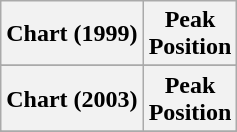<table class="wikitable sortable">
<tr>
<th align="left">Chart (1999)</th>
<th align="left">Peak<br>Position</th>
</tr>
<tr>
</tr>
<tr>
</tr>
<tr>
</tr>
<tr>
</tr>
<tr>
</tr>
<tr>
</tr>
<tr>
<th align="left">Chart (2003)</th>
<th align="left">Peak<br>Position</th>
</tr>
<tr>
</tr>
<tr>
</tr>
<tr>
</tr>
</table>
